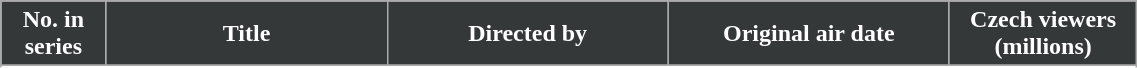<table class="wikitable plainrowheaders" style="width: 60%; margin-right: 0;">
<tr>
<th scope=col style="background: #353839; color: #fff; text-align:center;" width=5%>No. in<br>series</th>
<th scope=col style="background: #353839; color: #fff; text-align:center;" width=15%>Title</th>
<th scope=col style="background: #353839; color: #fff; text-align:center;" width=15%>Directed by</th>
<th scope=col style="background: #353839; color: #fff; text-align:center;" width=15%>Original air date</th>
<th scope=col style="background: #353839; color: #fff; text-align:center;" width=10%>Czech viewers<br>(millions)</th>
</tr>
<tr>
</tr>
<tr>
</tr>
<tr>
</tr>
</table>
